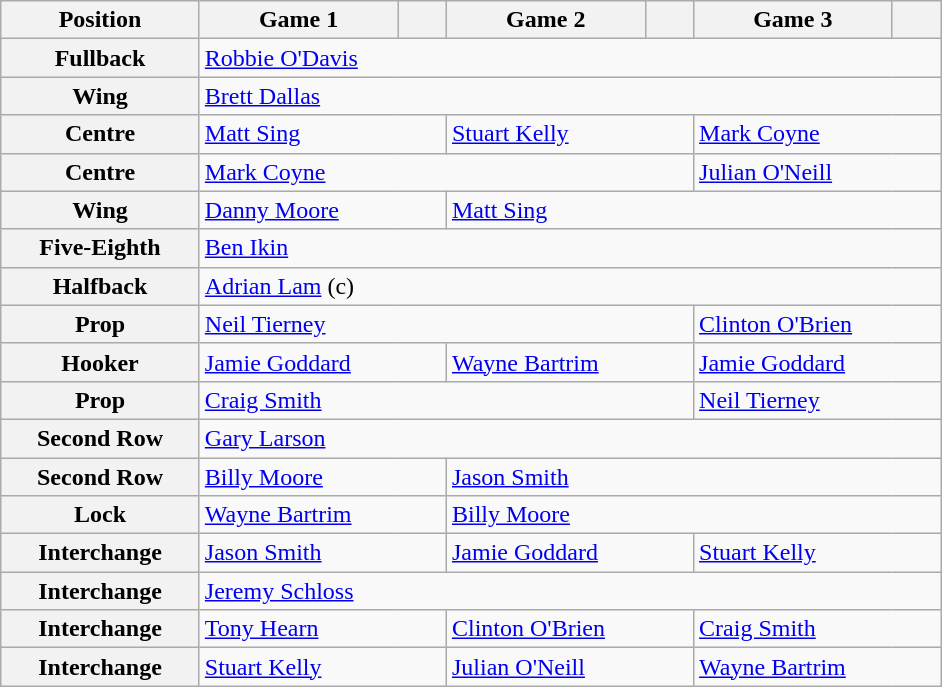<table class="wikitable">
<tr>
<th style="width:125px;">Position</th>
<th style="width:125px;">Game 1</th>
<th style="width:25px;"></th>
<th style="width:125px;">Game 2</th>
<th style="width:25px;"></th>
<th style="width:125px;">Game 3</th>
<th style="width:25px;"></th>
</tr>
<tr>
<th>Fullback</th>
<td colspan="6"> <a href='#'>Robbie O'Davis</a></td>
</tr>
<tr>
<th>Wing</th>
<td colspan="6"> <a href='#'>Brett Dallas</a></td>
</tr>
<tr>
<th>Centre</th>
<td colspan="2"> <a href='#'>Matt Sing</a></td>
<td colspan="2"> <a href='#'>Stuart Kelly</a></td>
<td colspan="2"> <a href='#'>Mark Coyne</a></td>
</tr>
<tr>
<th>Centre</th>
<td colspan="4"> <a href='#'>Mark Coyne</a></td>
<td colspan="2"> <a href='#'>Julian O'Neill</a></td>
</tr>
<tr>
<th>Wing</th>
<td colspan="2"> <a href='#'>Danny Moore</a></td>
<td colspan="4"> <a href='#'>Matt Sing</a></td>
</tr>
<tr>
<th>Five-Eighth</th>
<td colspan="6"> <a href='#'>Ben Ikin</a></td>
</tr>
<tr>
<th>Halfback</th>
<td colspan="6"> <a href='#'>Adrian Lam</a> (c)</td>
</tr>
<tr>
<th>Prop</th>
<td colspan="4"> <a href='#'>Neil Tierney</a></td>
<td colspan="2"> <a href='#'>Clinton O'Brien</a></td>
</tr>
<tr>
<th>Hooker</th>
<td colspan="2"> <a href='#'>Jamie Goddard</a></td>
<td colspan="2"> <a href='#'>Wayne Bartrim</a></td>
<td colspan="2"> <a href='#'>Jamie Goddard</a></td>
</tr>
<tr>
<th>Prop</th>
<td colspan="4"> <a href='#'>Craig Smith</a></td>
<td colspan="2"> <a href='#'>Neil Tierney</a></td>
</tr>
<tr>
<th>Second Row</th>
<td colspan="6"> <a href='#'>Gary Larson</a></td>
</tr>
<tr>
<th>Second Row</th>
<td colspan="2"> <a href='#'>Billy Moore</a></td>
<td colspan="4"> <a href='#'>Jason Smith</a></td>
</tr>
<tr>
<th>Lock</th>
<td colspan="2"> <a href='#'>Wayne Bartrim</a></td>
<td colspan="4"> <a href='#'>Billy Moore</a></td>
</tr>
<tr>
<th>Interchange</th>
<td colspan="2"> <a href='#'>Jason Smith</a></td>
<td colspan="2"> <a href='#'>Jamie Goddard</a></td>
<td colspan="2"> <a href='#'>Stuart Kelly</a></td>
</tr>
<tr>
<th>Interchange</th>
<td colspan="6"> <a href='#'>Jeremy Schloss</a></td>
</tr>
<tr>
<th>Interchange</th>
<td colspan="2"> <a href='#'>Tony Hearn</a></td>
<td colspan="2"> <a href='#'>Clinton O'Brien</a></td>
<td colspan="2"> <a href='#'>Craig Smith</a></td>
</tr>
<tr>
<th>Interchange</th>
<td colspan="2"> <a href='#'>Stuart Kelly</a></td>
<td colspan="2"> <a href='#'>Julian O'Neill</a></td>
<td colspan="2"> <a href='#'>Wayne Bartrim</a></td>
</tr>
</table>
